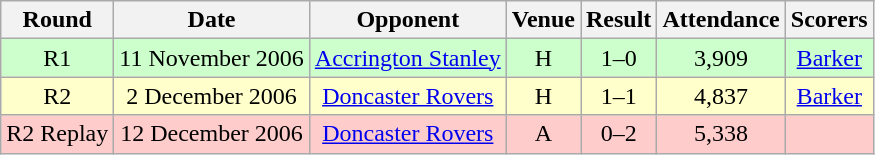<table class= "wikitable " style="font-size:100%; text-align:center">
<tr>
<th>Round</th>
<th>Date</th>
<th>Opponent</th>
<th>Venue</th>
<th>Result</th>
<th>Attendance</th>
<th>Scorers</th>
</tr>
<tr style="background: #CCFFCC;">
<td>R1</td>
<td>11 November 2006</td>
<td><a href='#'>Accrington Stanley</a></td>
<td>H</td>
<td>1–0</td>
<td>3,909</td>
<td><a href='#'>Barker</a></td>
</tr>
<tr style="background: #FFFFCC;">
<td>R2</td>
<td>2 December 2006</td>
<td><a href='#'>Doncaster Rovers</a></td>
<td>H</td>
<td>1–1</td>
<td>4,837</td>
<td><a href='#'>Barker</a></td>
</tr>
<tr style="background: #FFCCCC;">
<td>R2 Replay</td>
<td>12 December 2006</td>
<td><a href='#'>Doncaster Rovers</a></td>
<td>A</td>
<td>0–2</td>
<td>5,338</td>
<td></td>
</tr>
</table>
